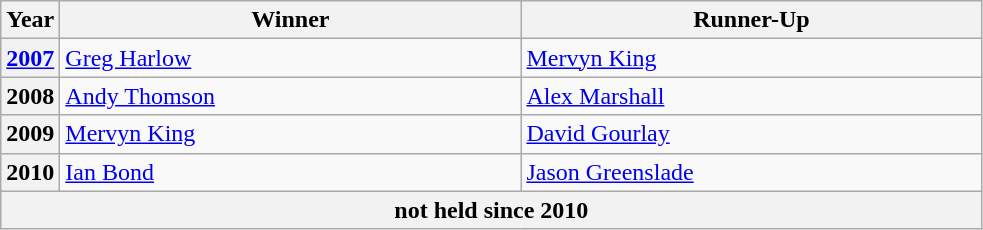<table class="wikitable">
<tr>
<th>Year</th>
<th width=300>Winner</th>
<th width=300>Runner-Up</th>
</tr>
<tr>
<th><a href='#'>2007</a></th>
<td> <a href='#'>Greg Harlow</a></td>
<td> <a href='#'>Mervyn King</a></td>
</tr>
<tr>
<th>2008</th>
<td> <a href='#'>Andy Thomson</a></td>
<td> <a href='#'>Alex Marshall</a></td>
</tr>
<tr>
<th>2009</th>
<td> <a href='#'>Mervyn King</a></td>
<td> <a href='#'>David Gourlay</a></td>
</tr>
<tr>
<th>2010</th>
<td> <a href='#'>Ian Bond</a></td>
<td> <a href='#'>Jason Greenslade</a></td>
</tr>
<tr>
<th colspan=4>not held since 2010</th>
</tr>
</table>
